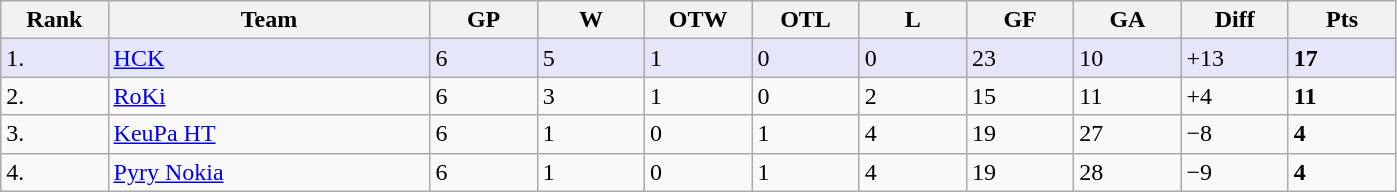<table class="wikitable">
<tr>
<th width="5%" align="left">Rank</th>
<th width="15%">Team</th>
<th width="5%">GP</th>
<th width="5%">W</th>
<th width="5%">OTW</th>
<th width="5%">OTL</th>
<th width="5%">L</th>
<th width="5%">GF</th>
<th width="5%">GA</th>
<th width="5%">Diff</th>
<th width="5%">Pts</th>
</tr>
<tr bgcolor="#e6e6fa">
<td align="left">1.</td>
<td><a href='#'>HCK</a></td>
<td>6</td>
<td>5</td>
<td>1</td>
<td>0</td>
<td>0</td>
<td>23</td>
<td>10</td>
<td>+13</td>
<td><strong>17</strong></td>
</tr>
<tr>
<td align="left">2.</td>
<td><a href='#'>RoKi</a></td>
<td>6</td>
<td>3</td>
<td>1</td>
<td>0</td>
<td>2</td>
<td>15</td>
<td>11</td>
<td>+4</td>
<td><strong>11</strong></td>
</tr>
<tr>
<td align="left">3.</td>
<td><a href='#'>KeuPa HT</a></td>
<td>6</td>
<td>1</td>
<td>0</td>
<td>1</td>
<td>4</td>
<td>19</td>
<td>27</td>
<td>−8</td>
<td><strong>4</strong></td>
</tr>
<tr>
<td align="left">4.</td>
<td><a href='#'>Pyry Nokia</a></td>
<td>6</td>
<td>1</td>
<td>0</td>
<td>1</td>
<td>4</td>
<td>19</td>
<td>28</td>
<td>−9</td>
<td><strong>4</strong></td>
</tr>
</table>
